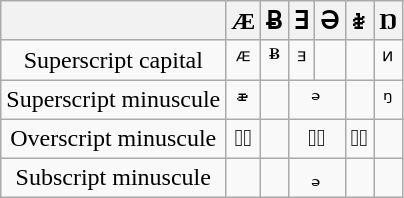<table class="wikitable" style="text-align:center;">
<tr>
<th></th>
<th>Æ</th>
<th>Ƀ</th>
<th>Ǝ</th>
<th>Ə</th>
<th>ꬸ</th>
<th>Ŋ</th>
</tr>
<tr>
<td>Superscript capital</td>
<td>ᴭ</td>
<td>ᴯ</td>
<td>ᴲ</td>
<td></td>
<td></td>
<td>ᴻ</td>
</tr>
<tr>
<td>Superscript minuscule</td>
<td>𐞃</td>
<td></td>
<td colspan=2>ᵊ</td>
<td></td>
<td>ᵑ</td>
</tr>
<tr>
<td>Overscript minuscule</td>
<td>◌ᷔ</td>
<td></td>
<td colspan=2>◌ᷪ</td>
<td>◌ᷬ</td>
<td></td>
</tr>
<tr>
<td>Subscript minuscule</td>
<td></td>
<td></td>
<td colspan=2>ₔ</td>
<td></td>
<td></td>
</tr>
</table>
